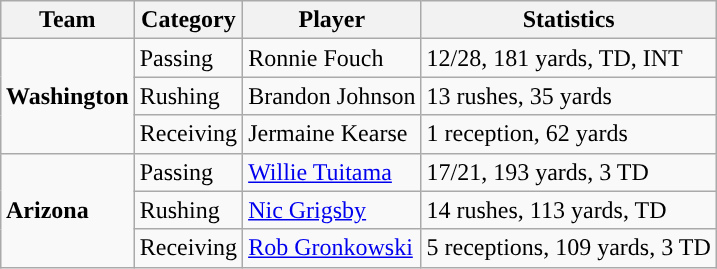<table class="wikitable" style="float: right;">
<tr>
<th>Team</th>
<th>Category</th>
<th>Player</th>
<th>Statistics</th>
</tr>
<tr>
<td rowspan=3><strong>Washington</strong></td>
<td>Passing</td>
<td>Ronnie Fouch</td>
<td>12/28, 181 yards, TD, INT</td>
</tr>
<tr>
<td>Rushing</td>
<td>Brandon Johnson</td>
<td>13 rushes, 35 yards</td>
</tr>
<tr>
<td>Receiving</td>
<td>Jermaine Kearse</td>
<td>1 reception, 62 yards</td>
</tr>
<tr>
<td rowspan=3><strong>Arizona</strong></td>
<td>Passing</td>
<td><a href='#'>Willie Tuitama</a></td>
<td>17/21, 193 yards, 3 TD</td>
</tr>
<tr>
<td>Rushing</td>
<td><a href='#'>Nic Grigsby</a></td>
<td>14 rushes, 113 yards, TD</td>
</tr>
<tr>
<td>Receiving</td>
<td><a href='#'>Rob Gronkowski</a></td>
<td>5 receptions, 109 yards, 3 TD</td>
</tr>
</table>
